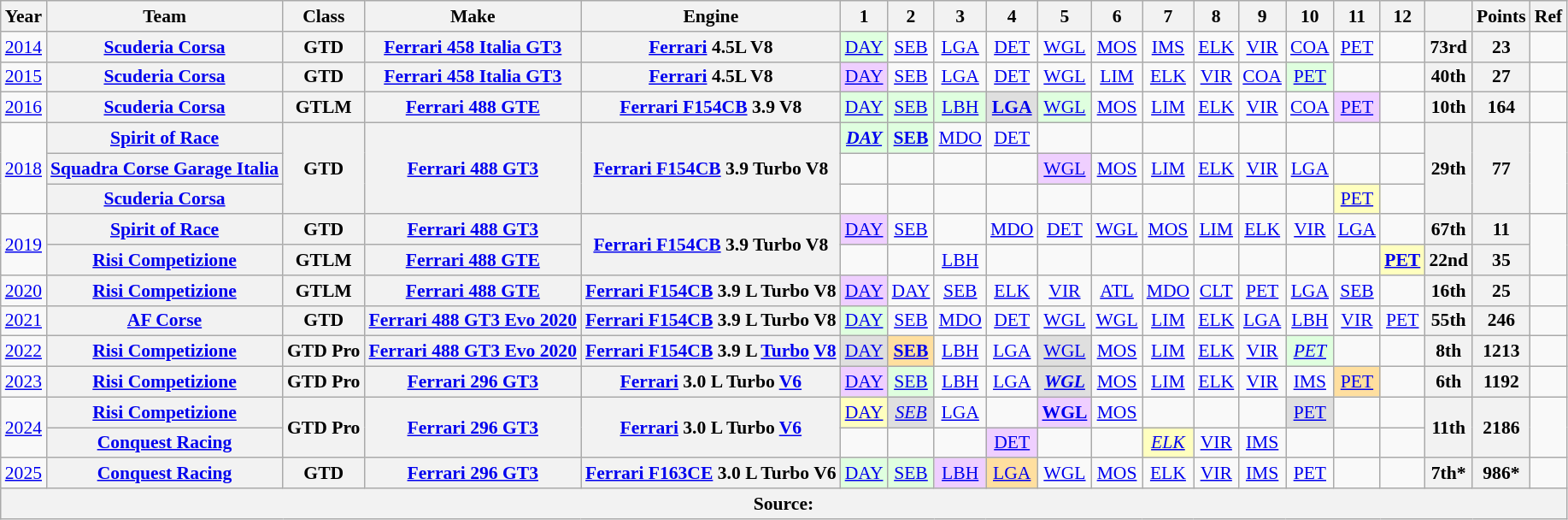<table class="wikitable" style="text-align:center; font-size:90%">
<tr>
<th>Year</th>
<th>Team</th>
<th>Class</th>
<th>Make</th>
<th>Engine</th>
<th>1</th>
<th>2</th>
<th>3</th>
<th>4</th>
<th>5</th>
<th>6</th>
<th>7</th>
<th>8</th>
<th>9</th>
<th>10</th>
<th>11</th>
<th>12</th>
<th></th>
<th>Points</th>
<th>Ref</th>
</tr>
<tr>
<td><a href='#'>2014</a></td>
<th><a href='#'>Scuderia Corsa</a></th>
<th>GTD</th>
<th><a href='#'>Ferrari 458 Italia GT3</a></th>
<th><a href='#'>Ferrari</a> 4.5L V8</th>
<td style="background:#DFFFDF;"><a href='#'>DAY</a><br></td>
<td><a href='#'>SEB</a></td>
<td><a href='#'>LGA</a></td>
<td><a href='#'>DET</a></td>
<td><a href='#'>WGL</a></td>
<td><a href='#'>MOS</a></td>
<td><a href='#'>IMS</a></td>
<td><a href='#'>ELK</a></td>
<td><a href='#'>VIR</a></td>
<td><a href='#'>COA</a></td>
<td><a href='#'>PET</a></td>
<td></td>
<th>73rd</th>
<th>23</th>
<td></td>
</tr>
<tr>
<td><a href='#'>2015</a></td>
<th><a href='#'>Scuderia Corsa</a></th>
<th>GTD</th>
<th><a href='#'>Ferrari 458 Italia GT3</a></th>
<th><a href='#'>Ferrari</a> 4.5L V8</th>
<td style="background:#EFCFFF;"><a href='#'>DAY</a><br></td>
<td><a href='#'>SEB</a></td>
<td><a href='#'>LGA</a></td>
<td><a href='#'>DET</a></td>
<td><a href='#'>WGL</a></td>
<td><a href='#'>LIM</a></td>
<td><a href='#'>ELK</a></td>
<td><a href='#'>VIR</a></td>
<td><a href='#'>COA</a></td>
<td style="background:#DFFFDF;"><a href='#'>PET</a><br></td>
<td></td>
<td></td>
<th>40th</th>
<th>27</th>
<td></td>
</tr>
<tr>
<td><a href='#'>2016</a></td>
<th><a href='#'>Scuderia Corsa</a></th>
<th>GTLM</th>
<th><a href='#'>Ferrari 488 GTE</a></th>
<th><a href='#'>Ferrari F154CB</a> 3.9 V8</th>
<td style="background:#DFFFDF;"><a href='#'>DAY</a><br></td>
<td style="background:#DFFFDF;"><a href='#'>SEB</a><br></td>
<td style="background:#DFFFDF;"><a href='#'>LBH</a><br></td>
<td style="background:#DFDFDF;"><strong><a href='#'>LGA</a></strong><br></td>
<td style="background:#DFFFDF;"><a href='#'>WGL</a><br></td>
<td><a href='#'>MOS</a></td>
<td><a href='#'>LIM</a></td>
<td><a href='#'>ELK</a></td>
<td><a href='#'>VIR</a></td>
<td><a href='#'>COA</a></td>
<td style="background:#EFCFFF;"><a href='#'>PET</a><br></td>
<td></td>
<th>10th</th>
<th>164</th>
<td></td>
</tr>
<tr>
<td rowspan=3><a href='#'>2018</a></td>
<th><a href='#'>Spirit of Race</a></th>
<th rowspan=3>GTD</th>
<th rowspan=3><a href='#'>Ferrari 488 GT3</a></th>
<th rowspan=3><a href='#'>Ferrari F154CB</a> 3.9 Turbo V8</th>
<td style="background:#DFFFDF;"><strong><em><a href='#'>DAY</a></em></strong><br></td>
<td style="background:#DFFFDF;"><strong><a href='#'>SEB</a></strong><br></td>
<td><a href='#'>MDO</a></td>
<td><a href='#'>DET</a></td>
<td></td>
<td></td>
<td></td>
<td></td>
<td></td>
<td></td>
<td></td>
<td></td>
<th rowspan=3>29th</th>
<th rowspan=3>77</th>
<td rowspan="3"></td>
</tr>
<tr>
<th><a href='#'>Squadra Corse Garage Italia</a></th>
<td></td>
<td></td>
<td></td>
<td></td>
<td style="background:#EFCFFF;"><a href='#'>WGL</a><br></td>
<td><a href='#'>MOS</a></td>
<td><a href='#'>LIM</a></td>
<td><a href='#'>ELK</a></td>
<td><a href='#'>VIR</a></td>
<td><a href='#'>LGA</a></td>
<td></td>
<td></td>
</tr>
<tr>
<th><a href='#'>Scuderia Corsa</a></th>
<td></td>
<td></td>
<td></td>
<td></td>
<td></td>
<td></td>
<td></td>
<td></td>
<td></td>
<td></td>
<td style="background:#FFFFBF;"><a href='#'>PET</a><br></td>
<td></td>
</tr>
<tr>
<td rowspan=2><a href='#'>2019</a></td>
<th><a href='#'>Spirit of Race</a></th>
<th>GTD</th>
<th><a href='#'>Ferrari 488 GT3</a></th>
<th rowspan=2><a href='#'>Ferrari F154CB</a> 3.9 Turbo V8</th>
<td style="background:#EFCFFF;"><a href='#'>DAY</a><br></td>
<td><a href='#'>SEB</a></td>
<td></td>
<td><a href='#'>MDO</a></td>
<td><a href='#'>DET</a></td>
<td><a href='#'>WGL</a></td>
<td><a href='#'>MOS</a></td>
<td><a href='#'>LIM</a></td>
<td><a href='#'>ELK</a></td>
<td><a href='#'>VIR</a></td>
<td><a href='#'>LGA</a></td>
<td></td>
<th>67th</th>
<th>11</th>
<td rowspan="2"></td>
</tr>
<tr>
<th><a href='#'>Risi Competizione</a></th>
<th>GTLM</th>
<th><a href='#'>Ferrari 488 GTE</a></th>
<td></td>
<td></td>
<td><a href='#'>LBH</a></td>
<td></td>
<td></td>
<td></td>
<td></td>
<td></td>
<td></td>
<td></td>
<td></td>
<td style="background:#FFFFBF;"><strong><a href='#'>PET</a></strong><br></td>
<th>22nd</th>
<th>35</th>
</tr>
<tr>
<td><a href='#'>2020</a></td>
<th><a href='#'>Risi Competizione</a></th>
<th>GTLM</th>
<th><a href='#'>Ferrari 488 GTE</a></th>
<th><a href='#'>Ferrari F154CB</a> 3.9 L Turbo V8</th>
<td style="background:#EFCFFF;"><a href='#'>DAY</a><br></td>
<td><a href='#'>DAY</a></td>
<td><a href='#'>SEB</a></td>
<td><a href='#'>ELK</a></td>
<td><a href='#'>VIR</a></td>
<td><a href='#'>ATL</a></td>
<td><a href='#'>MDO</a></td>
<td><a href='#'>CLT</a></td>
<td><a href='#'>PET</a></td>
<td><a href='#'>LGA</a></td>
<td><a href='#'>SEB</a></td>
<td></td>
<th>16th</th>
<th>25</th>
<td></td>
</tr>
<tr>
<td><a href='#'>2021</a></td>
<th><a href='#'>AF Corse</a></th>
<th>GTD</th>
<th><a href='#'>Ferrari 488 GT3 Evo 2020</a></th>
<th><a href='#'>Ferrari F154CB</a> 3.9 L Turbo V8</th>
<td style="background:#DFFFDF;"><a href='#'>DAY</a><br></td>
<td><a href='#'>SEB</a></td>
<td><a href='#'>MDO</a></td>
<td><a href='#'>DET</a></td>
<td><a href='#'>WGL</a></td>
<td><a href='#'>WGL</a></td>
<td><a href='#'>LIM</a><br></td>
<td><a href='#'>ELK</a></td>
<td><a href='#'>LGA</a></td>
<td><a href='#'>LBH</a></td>
<td><a href='#'>VIR</a></td>
<td><a href='#'>PET</a></td>
<th>55th</th>
<th>246</th>
<td></td>
</tr>
<tr>
<td><a href='#'>2022</a></td>
<th><a href='#'>Risi Competizione</a></th>
<th>GTD Pro</th>
<th><a href='#'>Ferrari 488 GT3 Evo 2020</a></th>
<th><a href='#'>Ferrari F154CB</a> 3.9 L <a href='#'>Turbo</a> <a href='#'>V8</a></th>
<td style="background:#DFDFDF;"><a href='#'>DAY</a><br></td>
<td style="background:#FFDF9F;"><strong><a href='#'>SEB</a></strong><br></td>
<td><a href='#'>LBH</a></td>
<td><a href='#'>LGA</a></td>
<td style="background:#DFDFDF;"><a href='#'>WGL</a><br></td>
<td><a href='#'>MOS</a></td>
<td><a href='#'>LIM</a></td>
<td><a href='#'>ELK</a></td>
<td><a href='#'>VIR</a></td>
<td style="background:#DFFFDF"><em><a href='#'>PET</a></em><br></td>
<td></td>
<td></td>
<th>8th</th>
<th>1213</th>
<td></td>
</tr>
<tr>
<td><a href='#'>2023</a></td>
<th><a href='#'>Risi Competizione</a></th>
<th>GTD Pro</th>
<th><a href='#'>Ferrari 296 GT3</a></th>
<th><a href='#'>Ferrari</a> 3.0 L Turbo <a href='#'>V6</a></th>
<td style="background:#EFCFFF;"><a href='#'>DAY</a><br></td>
<td style="background:#DFFFDF;"><a href='#'>SEB</a><br></td>
<td><a href='#'>LBH</a></td>
<td><a href='#'>LGA</a></td>
<td style="background:#DFDFDF;"><strong><em><a href='#'>WGL</a></em></strong><br></td>
<td><a href='#'>MOS</a></td>
<td><a href='#'>LIM</a></td>
<td><a href='#'>ELK</a></td>
<td><a href='#'>VIR</a></td>
<td><a href='#'>IMS</a></td>
<td style="background:#FFDF9F;"><a href='#'>PET</a><br></td>
<td></td>
<th>6th</th>
<th>1192</th>
<td></td>
</tr>
<tr>
<td rowspan=2><a href='#'>2024</a></td>
<th><a href='#'>Risi Competizione</a></th>
<th rowspan=2>GTD Pro</th>
<th rowspan=2><a href='#'>Ferrari 296 GT3</a></th>
<th rowspan=2><a href='#'>Ferrari</a> 3.0 L Turbo <a href='#'>V6</a></th>
<td style="background:#FFFFBF;"><a href='#'>DAY</a><br></td>
<td style="background:#DFDFDF;"><em><a href='#'>SEB</a></em><br></td>
<td><a href='#'>LGA</a></td>
<td></td>
<td style="background:#EFCFFF;"><strong><a href='#'>WGL</a></strong><br></td>
<td><a href='#'>MOS</a></td>
<td></td>
<td></td>
<td></td>
<td style="background:#DFDFDF;"><a href='#'>PET</a><br></td>
<td></td>
<td></td>
<th rowspan=2>11th</th>
<th rowspan=2>2186</th>
<td rowspan=2></td>
</tr>
<tr>
<th><a href='#'>Conquest Racing</a></th>
<td></td>
<td></td>
<td></td>
<td style="background:#EFCFFF;"><a href='#'>DET</a><br></td>
<td></td>
<td></td>
<td style="background:#FFFFBF;"><em><a href='#'>ELK</a></em><br></td>
<td><a href='#'>VIR</a></td>
<td><a href='#'>IMS</a></td>
<td></td>
<td></td>
<td></td>
</tr>
<tr>
<td><a href='#'>2025</a></td>
<th><a href='#'>Conquest Racing</a></th>
<th>GTD</th>
<th><a href='#'>Ferrari 296 GT3</a></th>
<th><a href='#'>Ferrari F163CE</a> 3.0 L Turbo V6</th>
<td style="background:#DFFFDF;"><a href='#'>DAY</a><br></td>
<td style="background:#DFFFDF;"><a href='#'>SEB</a><br></td>
<td style="background:#EFCFFF;"><a href='#'>LBH</a><br></td>
<td style="background:#FFDF9F;"><a href='#'>LGA</a><br></td>
<td style="background:#;"><a href='#'>WGL</a><br></td>
<td style="background:#;"><a href='#'>MOS</a><br></td>
<td style="background:#;"><a href='#'>ELK</a><br></td>
<td style="background:#;"><a href='#'>VIR</a><br></td>
<td style="background:#;"><a href='#'>IMS</a><br></td>
<td style="background:#;"><a href='#'>PET</a><br></td>
<td></td>
<td></td>
<th>7th*</th>
<th>986*</th>
</tr>
<tr>
<th colspan="20">Source:</th>
</tr>
</table>
